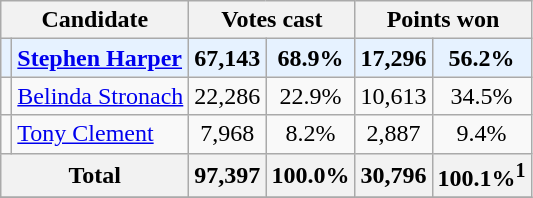<table class="wikitable">
<tr>
<th colspan="2">Candidate</th>
<th colspan = "2">Votes cast</th>
<th colspan = "2">Points won</th>
</tr>
<tr style="background:#E6F2FF">
<td></td>
<td><strong><a href='#'>Stephen Harper</a></strong></td>
<td align = "center"><strong>67,143</strong></td>
<td align = "center"><strong>68.9%</strong></td>
<td align = "center"><strong>17,296</strong></td>
<td align = "center"><strong>56.2%</strong></td>
</tr>
<tr>
<td></td>
<td><a href='#'>Belinda Stronach</a></td>
<td align = "center">22,286</td>
<td align = "center">22.9%</td>
<td align = "center">10,613</td>
<td align = "center">34.5%</td>
</tr>
<tr>
<td></td>
<td><a href='#'>Tony Clement</a></td>
<td align = "center">7,968</td>
<td align = "center">8.2%</td>
<td align = "center">2,887</td>
<td align = "center">9.4%</td>
</tr>
<tr>
<th colspan = "2">Total</th>
<th align = "center">97,397</th>
<th align = "center">100.0%</th>
<th align = "center">30,796</th>
<th align = "center">100.1%<sup>1</sup></th>
</tr>
<tr>
</tr>
</table>
